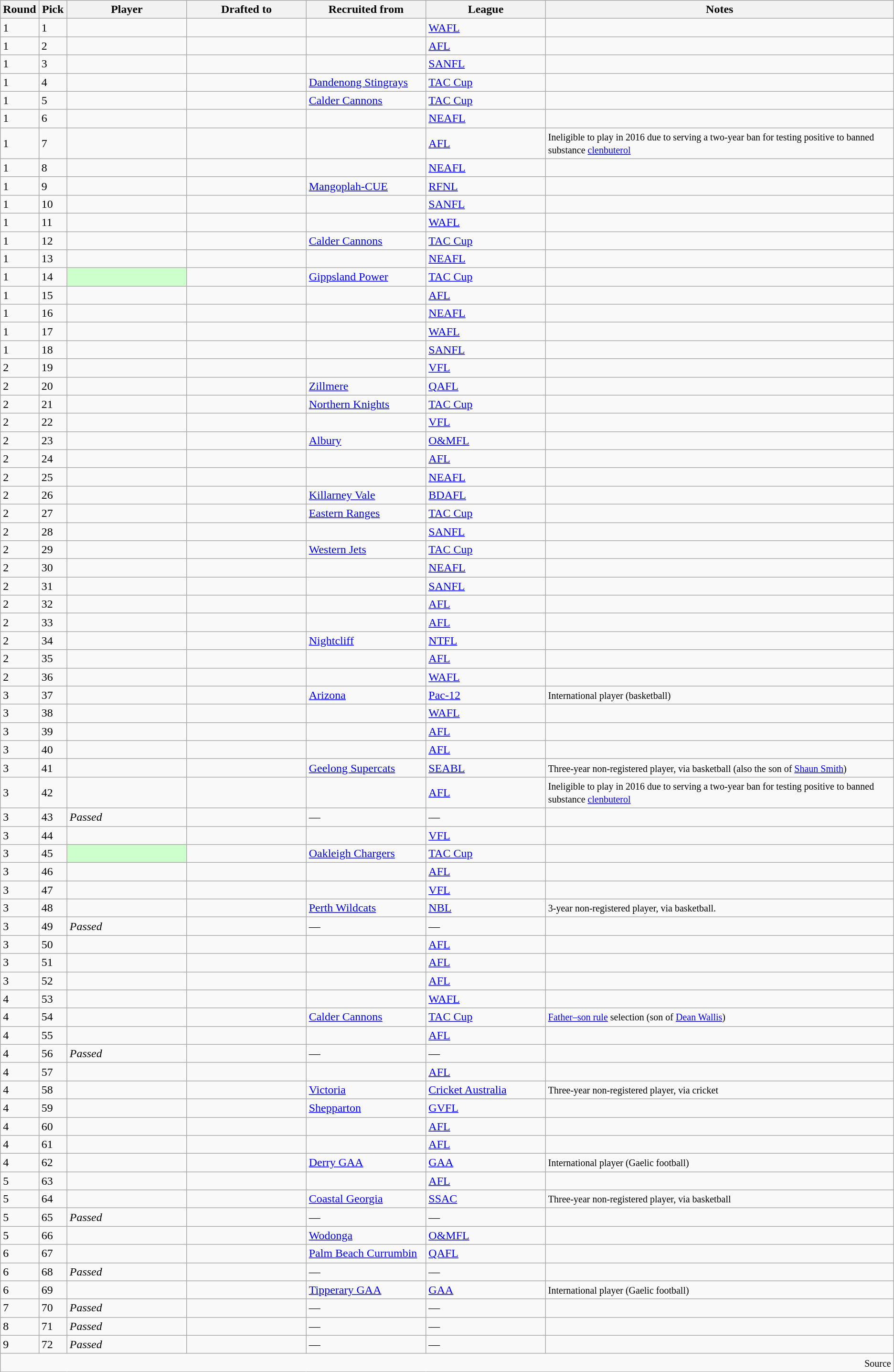<table class="wikitable plainrowheaders sortable">
<tr>
<th scope="col" style="width:2em">Round</th>
<th scope="col" style="width:2em">Pick</th>
<th scope="col" style="width:10em">Player</th>
<th scope="col" style="width:10em">Drafted to</th>
<th scope="col" style="width:10em">Recruited from</th>
<th scope="col" style="width:10em">League</th>
<th scope="col" style="width:30em">Notes</th>
</tr>
<tr>
<td>1</td>
<td>1</td>
<td></td>
<td></td>
<td></td>
<td><a href='#'>WAFL</a></td>
<td></td>
</tr>
<tr>
<td>1</td>
<td>2</td>
<td></td>
<td></td>
<td></td>
<td><a href='#'>AFL</a></td>
<td></td>
</tr>
<tr>
<td>1</td>
<td>3</td>
<td></td>
<td></td>
<td></td>
<td><a href='#'>SANFL</a></td>
<td></td>
</tr>
<tr>
<td>1</td>
<td>4</td>
<td></td>
<td></td>
<td><a href='#'>Dandenong Stingrays</a></td>
<td><a href='#'>TAC Cup</a></td>
<td></td>
</tr>
<tr>
<td>1</td>
<td>5</td>
<td></td>
<td></td>
<td><a href='#'>Calder Cannons</a></td>
<td><a href='#'>TAC Cup</a></td>
<td></td>
</tr>
<tr>
<td>1</td>
<td>6</td>
<td></td>
<td></td>
<td></td>
<td><a href='#'>NEAFL</a></td>
<td></td>
</tr>
<tr>
<td>1</td>
<td>7</td>
<td></td>
<td></td>
<td></td>
<td><a href='#'>AFL</a></td>
<td><small>Ineligible to play in 2016 due to serving a two-year ban for testing positive to banned substance <a href='#'>clenbuterol</a></small></td>
</tr>
<tr>
<td>1</td>
<td>8</td>
<td></td>
<td></td>
<td></td>
<td><a href='#'>NEAFL</a></td>
<td></td>
</tr>
<tr>
<td>1</td>
<td>9</td>
<td></td>
<td></td>
<td><a href='#'>Mangoplah-CUE</a></td>
<td><a href='#'>RFNL</a></td>
<td></td>
</tr>
<tr>
<td>1</td>
<td>10</td>
<td></td>
<td></td>
<td></td>
<td><a href='#'>SANFL</a></td>
<td></td>
</tr>
<tr>
<td>1</td>
<td>11</td>
<td></td>
<td></td>
<td></td>
<td><a href='#'>WAFL</a></td>
<td></td>
</tr>
<tr>
<td>1</td>
<td>12</td>
<td></td>
<td></td>
<td><a href='#'>Calder Cannons</a></td>
<td><a href='#'>TAC Cup</a></td>
<td></td>
</tr>
<tr>
<td>1</td>
<td>13</td>
<td></td>
<td></td>
<td></td>
<td><a href='#'>NEAFL</a></td>
<td></td>
</tr>
<tr>
<td>1</td>
<td>14</td>
<td bgcolor="#CCFFCC"></td>
<td></td>
<td><a href='#'>Gippsland Power</a></td>
<td><a href='#'>TAC Cup</a></td>
<td></td>
</tr>
<tr>
<td>1</td>
<td>15</td>
<td></td>
<td></td>
<td></td>
<td><a href='#'>AFL</a></td>
<td></td>
</tr>
<tr>
<td>1</td>
<td>16</td>
<td></td>
<td></td>
<td></td>
<td><a href='#'>NEAFL</a></td>
<td></td>
</tr>
<tr>
<td>1</td>
<td>17</td>
<td></td>
<td></td>
<td></td>
<td><a href='#'>WAFL</a></td>
<td></td>
</tr>
<tr>
<td>1</td>
<td>18</td>
<td></td>
<td></td>
<td></td>
<td><a href='#'>SANFL</a></td>
<td></td>
</tr>
<tr>
<td>2</td>
<td>19</td>
<td></td>
<td></td>
<td></td>
<td><a href='#'>VFL</a></td>
<td></td>
</tr>
<tr>
<td>2</td>
<td>20</td>
<td></td>
<td></td>
<td><a href='#'>Zillmere</a></td>
<td><a href='#'>QAFL</a></td>
<td></td>
</tr>
<tr>
<td>2</td>
<td>21</td>
<td></td>
<td></td>
<td><a href='#'>Northern Knights</a></td>
<td><a href='#'>TAC Cup</a></td>
<td></td>
</tr>
<tr>
<td>2</td>
<td>22</td>
<td></td>
<td></td>
<td></td>
<td><a href='#'>VFL</a></td>
<td></td>
</tr>
<tr>
<td>2</td>
<td>23</td>
<td></td>
<td></td>
<td><a href='#'>Albury</a></td>
<td><a href='#'>O&MFL</a></td>
<td></td>
</tr>
<tr>
<td>2</td>
<td>24</td>
<td></td>
<td></td>
<td></td>
<td><a href='#'>AFL</a></td>
<td></td>
</tr>
<tr>
<td>2</td>
<td>25</td>
<td></td>
<td></td>
<td></td>
<td><a href='#'>NEAFL</a></td>
<td></td>
</tr>
<tr>
<td>2</td>
<td>26</td>
<td></td>
<td></td>
<td><a href='#'>Killarney Vale</a></td>
<td><a href='#'>BDAFL</a></td>
<td></td>
</tr>
<tr>
<td>2</td>
<td>27</td>
<td></td>
<td></td>
<td><a href='#'>Eastern Ranges</a></td>
<td><a href='#'>TAC Cup</a></td>
<td></td>
</tr>
<tr>
<td>2</td>
<td>28</td>
<td></td>
<td></td>
<td></td>
<td><a href='#'>SANFL</a></td>
<td></td>
</tr>
<tr>
<td>2</td>
<td>29</td>
<td></td>
<td></td>
<td><a href='#'>Western Jets</a></td>
<td><a href='#'>TAC Cup</a></td>
<td></td>
</tr>
<tr>
<td>2</td>
<td>30</td>
<td></td>
<td></td>
<td></td>
<td><a href='#'>NEAFL</a></td>
<td></td>
</tr>
<tr>
<td>2</td>
<td>31</td>
<td></td>
<td></td>
<td></td>
<td><a href='#'>SANFL</a></td>
<td></td>
</tr>
<tr>
<td>2</td>
<td>32</td>
<td></td>
<td></td>
<td></td>
<td><a href='#'>AFL</a></td>
<td></td>
</tr>
<tr>
<td>2</td>
<td>33</td>
<td></td>
<td></td>
<td></td>
<td><a href='#'>AFL</a></td>
<td></td>
</tr>
<tr>
<td>2</td>
<td>34</td>
<td></td>
<td></td>
<td><a href='#'>Nightcliff</a></td>
<td><a href='#'>NTFL</a></td>
<td></td>
</tr>
<tr>
<td>2</td>
<td>35</td>
<td></td>
<td></td>
<td></td>
<td><a href='#'>AFL</a></td>
<td></td>
</tr>
<tr>
<td>2</td>
<td>36</td>
<td></td>
<td></td>
<td></td>
<td><a href='#'>WAFL</a></td>
<td></td>
</tr>
<tr>
<td>3</td>
<td>37</td>
<td></td>
<td></td>
<td><a href='#'>Arizona</a></td>
<td><a href='#'>Pac-12</a></td>
<td><small>International player (basketball)</small></td>
</tr>
<tr>
<td>3</td>
<td>38</td>
<td></td>
<td></td>
<td></td>
<td><a href='#'>WAFL</a></td>
<td></td>
</tr>
<tr>
<td>3</td>
<td>39</td>
<td></td>
<td></td>
<td></td>
<td><a href='#'>AFL</a></td>
<td></td>
</tr>
<tr>
<td>3</td>
<td>40</td>
<td></td>
<td></td>
<td></td>
<td><a href='#'>AFL</a></td>
<td></td>
</tr>
<tr>
<td>3</td>
<td>41</td>
<td></td>
<td></td>
<td><a href='#'>Geelong Supercats</a></td>
<td><a href='#'>SEABL</a></td>
<td><small>Three-year non-registered player, via basketball (also the son of <a href='#'>Shaun Smith</a>)</small></td>
</tr>
<tr>
<td>3</td>
<td>42</td>
<td></td>
<td></td>
<td></td>
<td><a href='#'>AFL</a></td>
<td><small>Ineligible to play in 2016 due to serving a two-year ban for testing positive to banned substance <a href='#'>clenbuterol</a></small></td>
</tr>
<tr>
<td>3</td>
<td>43</td>
<td><em>Passed</em></td>
<td></td>
<td>—</td>
<td>—</td>
<td></td>
</tr>
<tr>
<td>3</td>
<td>44</td>
<td></td>
<td></td>
<td></td>
<td><a href='#'>VFL</a></td>
<td></td>
</tr>
<tr>
<td>3</td>
<td>45</td>
<td bgcolor="#CCFFCC"></td>
<td></td>
<td><a href='#'>Oakleigh Chargers</a></td>
<td><a href='#'>TAC Cup</a></td>
<td></td>
</tr>
<tr>
<td>3</td>
<td>46</td>
<td></td>
<td></td>
<td></td>
<td><a href='#'>AFL</a></td>
<td></td>
</tr>
<tr>
<td>3</td>
<td>47</td>
<td></td>
<td></td>
<td></td>
<td><a href='#'>VFL</a></td>
<td></td>
</tr>
<tr>
<td>3</td>
<td>48</td>
<td></td>
<td></td>
<td><a href='#'>Perth Wildcats</a></td>
<td><a href='#'>NBL</a></td>
<td><small>3-year non-registered player, via basketball.</small></td>
</tr>
<tr>
<td>3</td>
<td>49</td>
<td><em>Passed</em></td>
<td></td>
<td>—</td>
<td>—</td>
<td></td>
</tr>
<tr>
<td>3</td>
<td>50</td>
<td></td>
<td></td>
<td></td>
<td><a href='#'>AFL</a></td>
<td></td>
</tr>
<tr>
<td>3</td>
<td>51</td>
<td></td>
<td></td>
<td></td>
<td><a href='#'>AFL</a></td>
<td></td>
</tr>
<tr>
<td>3</td>
<td>52</td>
<td></td>
<td></td>
<td></td>
<td><a href='#'>AFL</a></td>
<td></td>
</tr>
<tr>
<td>4</td>
<td>53</td>
<td></td>
<td></td>
<td></td>
<td><a href='#'>WAFL</a></td>
<td></td>
</tr>
<tr>
<td>4</td>
<td>54</td>
<td></td>
<td></td>
<td><a href='#'>Calder Cannons</a></td>
<td><a href='#'>TAC Cup</a></td>
<td><small><a href='#'>Father–son rule</a> selection (son of <a href='#'>Dean Wallis</a>)</small></td>
</tr>
<tr>
<td>4</td>
<td>55</td>
<td></td>
<td></td>
<td></td>
<td><a href='#'>AFL</a></td>
<td></td>
</tr>
<tr>
<td>4</td>
<td>56</td>
<td><em>Passed</em></td>
<td></td>
<td>—</td>
<td>—</td>
<td></td>
</tr>
<tr>
<td>4</td>
<td>57</td>
<td></td>
<td></td>
<td></td>
<td><a href='#'>AFL</a></td>
<td></td>
</tr>
<tr>
<td>4</td>
<td>58</td>
<td></td>
<td></td>
<td><a href='#'>Victoria</a></td>
<td><a href='#'>Cricket Australia</a></td>
<td><small>Three-year non-registered player, via cricket</small></td>
</tr>
<tr>
<td>4</td>
<td>59</td>
<td></td>
<td></td>
<td><a href='#'>Shepparton</a></td>
<td><a href='#'>GVFL</a></td>
<td></td>
</tr>
<tr>
<td>4</td>
<td>60</td>
<td></td>
<td></td>
<td></td>
<td><a href='#'>AFL</a></td>
<td></td>
</tr>
<tr>
<td>4</td>
<td>61</td>
<td></td>
<td></td>
<td></td>
<td><a href='#'>AFL</a></td>
<td></td>
</tr>
<tr>
<td>4</td>
<td>62</td>
<td></td>
<td></td>
<td><a href='#'>Derry GAA</a></td>
<td><a href='#'>GAA</a></td>
<td><small>International player (Gaelic football)</small></td>
</tr>
<tr>
<td>5</td>
<td>63</td>
<td></td>
<td></td>
<td></td>
<td><a href='#'>AFL</a></td>
<td></td>
</tr>
<tr>
<td>5</td>
<td>64</td>
<td></td>
<td></td>
<td><a href='#'>Coastal Georgia</a></td>
<td><a href='#'>SSAC</a></td>
<td><small>Three-year non-registered player, via basketball</small></td>
</tr>
<tr>
<td>5</td>
<td>65</td>
<td><em>Passed</em></td>
<td></td>
<td>—</td>
<td>—</td>
<td></td>
</tr>
<tr>
<td>5</td>
<td>66</td>
<td></td>
<td></td>
<td><a href='#'>Wodonga</a></td>
<td><a href='#'>O&MFL</a></td>
<td></td>
</tr>
<tr>
<td>6</td>
<td>67</td>
<td></td>
<td></td>
<td><a href='#'>Palm Beach Currumbin</a></td>
<td><a href='#'>QAFL</a></td>
<td></td>
</tr>
<tr>
<td>6</td>
<td>68</td>
<td><em>Passed</em></td>
<td></td>
<td>—</td>
<td>—</td>
<td></td>
</tr>
<tr>
<td>6</td>
<td>69</td>
<td></td>
<td></td>
<td><a href='#'>Tipperary GAA</a></td>
<td><a href='#'>GAA</a></td>
<td><small>International player (Gaelic football)</small></td>
</tr>
<tr>
<td>7</td>
<td>70</td>
<td><em>Passed</em></td>
<td></td>
<td>—</td>
<td>—</td>
<td></td>
</tr>
<tr>
<td>8</td>
<td>71</td>
<td><em>Passed</em></td>
<td></td>
<td>—</td>
<td>—</td>
<td></td>
</tr>
<tr>
<td>9</td>
<td>72</td>
<td><em>Passed</em></td>
<td></td>
<td>—</td>
<td>—</td>
<td></td>
</tr>
<tr>
<td colspan=7 align=right><small>Source</small></td>
</tr>
</table>
